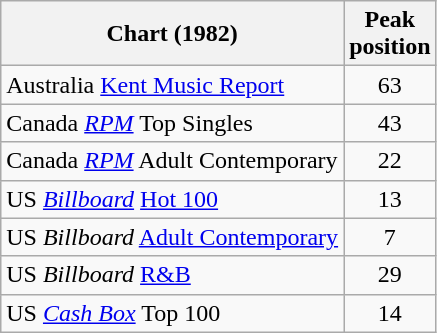<table class="wikitable sortable">
<tr>
<th>Chart (1982)</th>
<th>Peak<br>position</th>
</tr>
<tr>
<td>Australia <a href='#'>Kent Music Report</a></td>
<td style="text-align:center;">63</td>
</tr>
<tr>
<td>Canada <em><a href='#'>RPM</a></em> Top Singles</td>
<td style="text-align:center;">43</td>
</tr>
<tr>
<td>Canada <em><a href='#'>RPM</a></em> Adult Contemporary</td>
<td style="text-align:center;">22</td>
</tr>
<tr>
<td>US <em><a href='#'>Billboard</a></em> <a href='#'>Hot 100</a></td>
<td style="text-align:center;">13</td>
</tr>
<tr>
<td>US <em>Billboard</em> <a href='#'>Adult Contemporary</a></td>
<td style="text-align:center;">7</td>
</tr>
<tr>
<td>US <em>Billboard</em> <a href='#'>R&B</a></td>
<td style="text-align:center;">29</td>
</tr>
<tr>
<td>US <a href='#'><em>Cash Box</em></a> Top 100</td>
<td align="center">14</td>
</tr>
</table>
